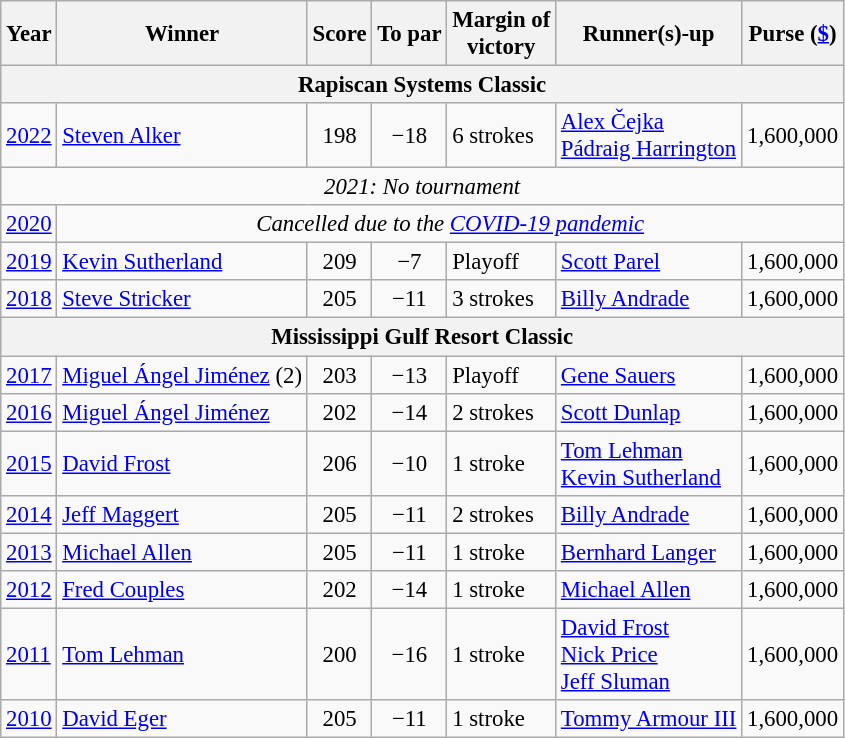<table class="wikitable" style="font-size: 95%;">
<tr>
<th>Year</th>
<th>Winner</th>
<th>Score</th>
<th>To par</th>
<th>Margin of<br>victory</th>
<th>Runner(s)-up</th>
<th>Purse (<a href='#'>$</a>)</th>
</tr>
<tr>
<th colspan=7>Rapiscan Systems Classic</th>
</tr>
<tr>
<td><a href='#'>2022</a></td>
<td> <a href='#'>Steven Alker</a></td>
<td align=center>198</td>
<td align=center>−18</td>
<td>6 strokes</td>
<td> <a href='#'>Alex Čejka</a><br> <a href='#'>Pádraig Harrington</a></td>
<td align=center>1,600,000</td>
</tr>
<tr>
<td colspan=7 align=center><em>2021: No tournament</em></td>
</tr>
<tr>
<td><a href='#'>2020</a></td>
<td colspan=6 align=center><em>Cancelled due to the <a href='#'>COVID-19 pandemic</a></em></td>
</tr>
<tr>
<td><a href='#'>2019</a></td>
<td> <a href='#'>Kevin Sutherland</a></td>
<td align=center>209</td>
<td align=center>−7</td>
<td>Playoff</td>
<td> <a href='#'>Scott Parel</a></td>
<td align=center>1,600,000</td>
</tr>
<tr>
<td><a href='#'>2018</a></td>
<td> <a href='#'>Steve Stricker</a></td>
<td align=center>205</td>
<td align=center>−11</td>
<td>3 strokes</td>
<td> <a href='#'>Billy Andrade</a></td>
<td align=center>1,600,000</td>
</tr>
<tr>
<th colspan=7>Mississippi Gulf Resort Classic</th>
</tr>
<tr>
<td><a href='#'>2017</a></td>
<td> <a href='#'>Miguel Ángel Jiménez</a> (2)</td>
<td align=center>203</td>
<td align=center>−13</td>
<td>Playoff</td>
<td> <a href='#'>Gene Sauers</a></td>
<td align=center>1,600,000</td>
</tr>
<tr>
<td><a href='#'>2016</a></td>
<td> <a href='#'>Miguel Ángel Jiménez</a></td>
<td align=center>202</td>
<td align=center>−14</td>
<td>2 strokes</td>
<td> <a href='#'>Scott Dunlap</a></td>
<td align=center>1,600,000</td>
</tr>
<tr>
<td><a href='#'>2015</a></td>
<td> <a href='#'>David Frost</a></td>
<td align=center>206</td>
<td align=center>−10</td>
<td>1 stroke</td>
<td> <a href='#'>Tom Lehman</a><br> <a href='#'>Kevin Sutherland</a></td>
<td align=center>1,600,000</td>
</tr>
<tr>
<td><a href='#'>2014</a></td>
<td> <a href='#'>Jeff Maggert</a></td>
<td align=center>205</td>
<td align=center>−11</td>
<td>2 strokes</td>
<td> <a href='#'>Billy Andrade</a></td>
<td align=center>1,600,000</td>
</tr>
<tr>
<td><a href='#'>2013</a></td>
<td> <a href='#'>Michael Allen</a></td>
<td align=center>205</td>
<td align=center>−11</td>
<td>1 stroke</td>
<td> <a href='#'>Bernhard Langer</a></td>
<td align=center>1,600,000</td>
</tr>
<tr>
<td><a href='#'>2012</a></td>
<td> <a href='#'>Fred Couples</a></td>
<td align=center>202</td>
<td align=center>−14</td>
<td>1 stroke</td>
<td> <a href='#'>Michael Allen</a></td>
<td align=center>1,600,000</td>
</tr>
<tr>
<td><a href='#'>2011</a></td>
<td> <a href='#'>Tom Lehman</a></td>
<td align=center>200</td>
<td align=center>−16</td>
<td>1 stroke</td>
<td> <a href='#'>David Frost</a><br> <a href='#'>Nick Price</a><br> <a href='#'>Jeff Sluman</a></td>
<td align=center>1,600,000</td>
</tr>
<tr>
<td><a href='#'>2010</a></td>
<td> <a href='#'>David Eger</a></td>
<td align=center>205</td>
<td align=center>−11</td>
<td>1 stroke</td>
<td> <a href='#'>Tommy Armour III</a></td>
<td align=center>1,600,000</td>
</tr>
</table>
